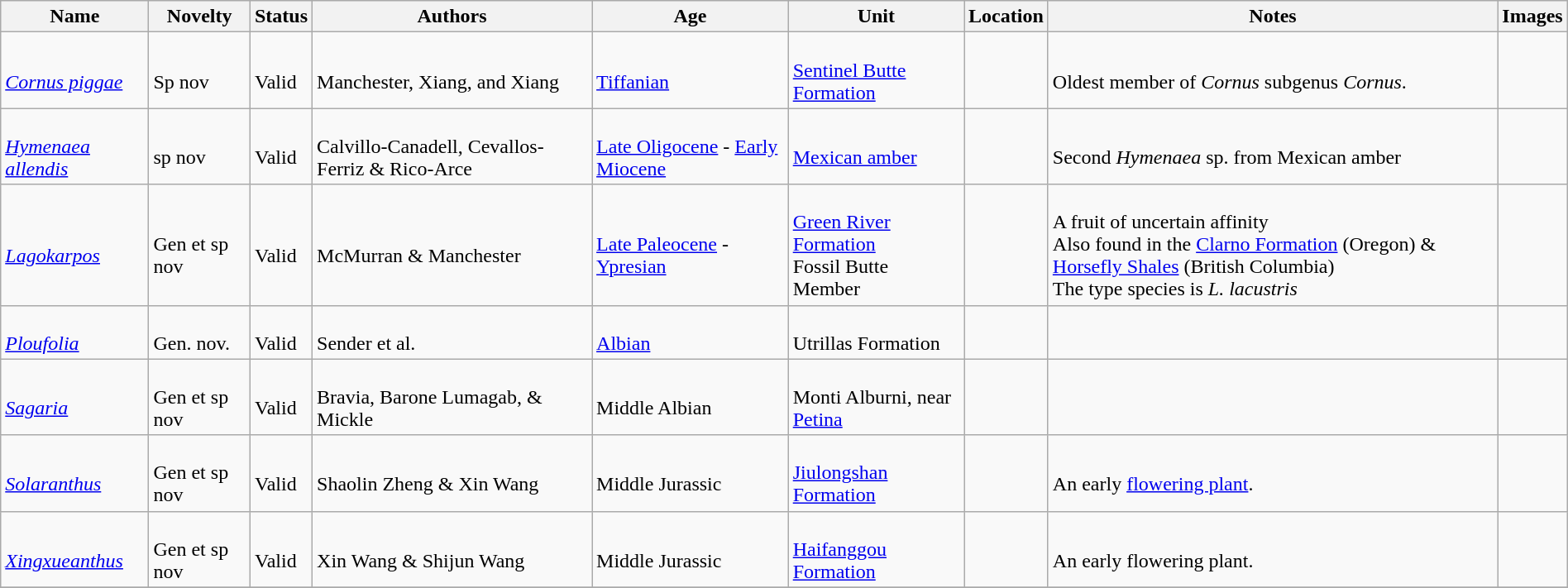<table class="wikitable sortable" align="center" width="100%">
<tr>
<th>Name</th>
<th>Novelty</th>
<th>Status</th>
<th>Authors</th>
<th>Age</th>
<th>Unit</th>
<th>Location</th>
<th>Notes</th>
<th>Images</th>
</tr>
<tr>
<td><br><em><a href='#'>Cornus piggae</a></em></td>
<td><br>Sp nov</td>
<td><br>Valid</td>
<td><br>Manchester, Xiang, and Xiang</td>
<td><br><a href='#'>Tiffanian</a></td>
<td><br><a href='#'>Sentinel Butte Formation</a></td>
<td><br><br></td>
<td><br>Oldest member of <em>Cornus</em> subgenus <em>Cornus</em>.</td>
<td></td>
</tr>
<tr>
<td><br><em><a href='#'>Hymenaea allendis</a></em></td>
<td><br>sp nov</td>
<td><br>Valid</td>
<td><br>Calvillo-Canadell, Cevallos-Ferriz & Rico-Arce</td>
<td><br><a href='#'>Late Oligocene</a> - <a href='#'>Early Miocene</a></td>
<td><br><a href='#'>Mexican amber</a></td>
<td><br></td>
<td><br>Second <em>Hymenaea</em> sp. from Mexican amber</td>
<td></td>
</tr>
<tr>
<td><br><em><a href='#'>Lagokarpos</a></em></td>
<td><br>Gen et sp nov</td>
<td><br>Valid</td>
<td><br>McMurran & Manchester</td>
<td><br><a href='#'>Late Paleocene</a> - <a href='#'>Ypresian</a></td>
<td><br><a href='#'>Green River Formation</a><br>Fossil Butte Member</td>
<td><br><br></td>
<td><br>A fruit of uncertain affinity<br> Also found in the <a href='#'>Clarno Formation</a> (Oregon) & <a href='#'>Horsefly Shales</a> (British Columbia)<br> The type species is <em>L. lacustris</em></td>
<td></td>
</tr>
<tr>
<td><br><em><a href='#'>Ploufolia</a></em></td>
<td><br>Gen. nov.</td>
<td><br>Valid</td>
<td><br>Sender et al.</td>
<td><br><a href='#'>Albian</a></td>
<td><br>Utrillas Formation</td>
<td><br></td>
<td></td>
<td></td>
</tr>
<tr>
<td><br><em><a href='#'>Sagaria</a></em></td>
<td><br>Gen et sp nov</td>
<td><br>Valid</td>
<td><br>Bravia, Barone Lumagab, & Mickle</td>
<td><br>Middle Albian</td>
<td><br>Monti Alburni, near <a href='#'>Petina</a></td>
<td><br></td>
<td></td>
<td></td>
</tr>
<tr>
<td><br><em><a href='#'>Solaranthus</a></em></td>
<td><br>Gen et sp nov</td>
<td><br>Valid</td>
<td><br>Shaolin Zheng & Xin Wang</td>
<td><br>Middle Jurassic</td>
<td><br><a href='#'>Jiulongshan Formation</a></td>
<td><br></td>
<td><br>An early <a href='#'>flowering plant</a>.</td>
<td></td>
</tr>
<tr>
<td><br><em><a href='#'>Xingxueanthus</a></em></td>
<td><br>Gen et sp nov</td>
<td><br>Valid</td>
<td><br>Xin Wang & Shijun Wang</td>
<td><br>Middle Jurassic</td>
<td><br><a href='#'>Haifanggou Formation</a></td>
<td><br></td>
<td><br>An early flowering plant.</td>
<td></td>
</tr>
<tr>
</tr>
</table>
